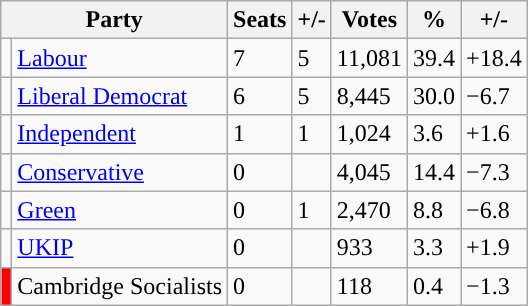<table class="wikitable">
<tr>
<th colspan="2">Party</th>
<th>Seats</th>
<th>+/-</th>
<th>Votes</th>
<th>%</th>
<th>+/-</th>
</tr>
<tr>
<td style="background-color: "></td>
<td><a href='#'>Labour</a></td>
<td>7</td>
<td> 5</td>
<td>11,081</td>
<td>39.4</td>
<td><span>+18.4</span></td>
</tr>
<tr>
<td style="background-color: "></td>
<td><a href='#'>Liberal Democrat</a></td>
<td>6</td>
<td> 5</td>
<td>8,445</td>
<td>30.0</td>
<td><span>−6.7</span></td>
</tr>
<tr>
<td style="background-color: "></td>
<td><a href='#'>Independent</a></td>
<td>1</td>
<td> 1</td>
<td>1,024</td>
<td>3.6</td>
<td><span>+1.6</span></td>
</tr>
<tr>
<td style="background-color: "></td>
<td><a href='#'>Conservative</a></td>
<td>0</td>
<td></td>
<td>4,045</td>
<td>14.4</td>
<td><span>−7.3</span></td>
</tr>
<tr>
<td style="background-color: "></td>
<td><a href='#'>Green</a></td>
<td>0</td>
<td> 1</td>
<td>2,470</td>
<td>8.8</td>
<td><span>−6.8</span></td>
</tr>
<tr>
<td style="background-color: "></td>
<td><a href='#'>UKIP</a></td>
<td>0</td>
<td></td>
<td>933</td>
<td>3.3</td>
<td><span>+1.9</span></td>
</tr>
<tr>
<td style="background-color: red"></td>
<td>Cambridge Socialists</td>
<td>0</td>
<td></td>
<td>118</td>
<td>0.4</td>
<td><span>−1.3</span></td>
</tr>
</table>
